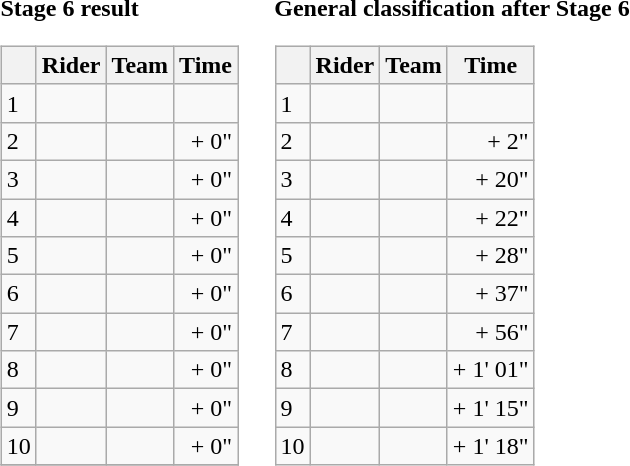<table>
<tr>
<td><strong>Stage 6 result</strong><br><table class="wikitable">
<tr>
<th></th>
<th>Rider</th>
<th>Team</th>
<th>Time</th>
</tr>
<tr>
<td>1</td>
<td></td>
<td></td>
<td align="right"></td>
</tr>
<tr>
<td>2</td>
<td></td>
<td></td>
<td align="right">+ 0"</td>
</tr>
<tr>
<td>3</td>
<td></td>
<td></td>
<td align="right">+ 0"</td>
</tr>
<tr>
<td>4</td>
<td></td>
<td></td>
<td align="right">+ 0"</td>
</tr>
<tr>
<td>5</td>
<td></td>
<td></td>
<td align="right">+ 0"</td>
</tr>
<tr>
<td>6</td>
<td></td>
<td></td>
<td align="right">+ 0"</td>
</tr>
<tr>
<td>7</td>
<td> </td>
<td></td>
<td align="right">+ 0"</td>
</tr>
<tr>
<td>8</td>
<td></td>
<td></td>
<td align="right">+ 0"</td>
</tr>
<tr>
<td>9</td>
<td></td>
<td></td>
<td align="right">+ 0"</td>
</tr>
<tr>
<td>10</td>
<td></td>
<td></td>
<td align="right">+ 0"</td>
</tr>
<tr>
</tr>
</table>
</td>
<td></td>
<td><strong>General classification after Stage 6</strong><br><table class="wikitable">
<tr>
<th></th>
<th>Rider</th>
<th>Team</th>
<th>Time</th>
</tr>
<tr>
<td>1</td>
<td> </td>
<td></td>
<td align="right"></td>
</tr>
<tr>
<td>2</td>
<td> </td>
<td></td>
<td align="right">+ 2"</td>
</tr>
<tr>
<td>3</td>
<td></td>
<td></td>
<td align="right">+ 20"</td>
</tr>
<tr>
<td>4</td>
<td></td>
<td></td>
<td align="right">+ 22"</td>
</tr>
<tr>
<td>5</td>
<td></td>
<td></td>
<td align="right">+ 28"</td>
</tr>
<tr>
<td>6</td>
<td></td>
<td></td>
<td align="right">+ 37"</td>
</tr>
<tr>
<td>7</td>
<td></td>
<td></td>
<td align="right">+ 56"</td>
</tr>
<tr>
<td>8</td>
<td></td>
<td></td>
<td align="right">+ 1' 01"</td>
</tr>
<tr>
<td>9</td>
<td></td>
<td></td>
<td align="right">+ 1' 15"</td>
</tr>
<tr>
<td>10</td>
<td></td>
<td></td>
<td align="right">+ 1' 18"</td>
</tr>
</table>
</td>
</tr>
</table>
